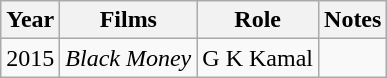<table class="wikitable">
<tr>
<th>Year</th>
<th>Films</th>
<th>Role</th>
<th>Notes</th>
</tr>
<tr>
<td>2015</td>
<td><em>Black Money</em></td>
<td>G K Kamal</td>
<td></td>
</tr>
</table>
